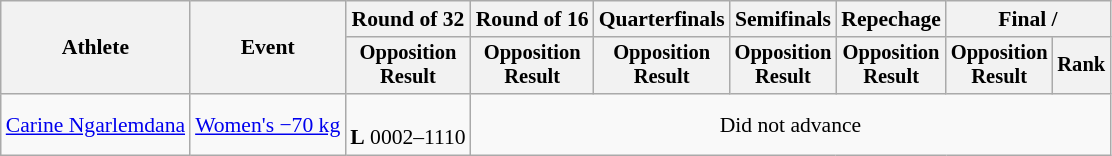<table class="wikitable" style="font-size:90%">
<tr>
<th rowspan=2>Athlete</th>
<th rowspan=2>Event</th>
<th>Round of 32</th>
<th>Round of 16</th>
<th>Quarterfinals</th>
<th>Semifinals</th>
<th>Repechage</th>
<th colspan=2>Final / </th>
</tr>
<tr style="font-size:95%">
<th>Opposition<br>Result</th>
<th>Opposition<br>Result</th>
<th>Opposition<br>Result</th>
<th>Opposition<br>Result</th>
<th>Opposition<br>Result</th>
<th>Opposition<br>Result</th>
<th>Rank</th>
</tr>
<tr align=center>
<td align=left><a href='#'>Carine Ngarlemdana</a></td>
<td align=left><a href='#'>Women's −70 kg</a></td>
<td><br><strong>L</strong> 0002–1110</td>
<td colspan=6>Did not advance</td>
</tr>
</table>
